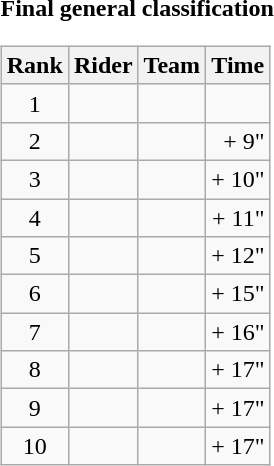<table>
<tr>
<td><strong>Final general classification</strong><br><table class="wikitable">
<tr>
<th scope="col">Rank</th>
<th scope="col">Rider</th>
<th scope="col">Team</th>
<th scope="col">Time</th>
</tr>
<tr>
<td style="text-align:center;">1</td>
<td></td>
<td></td>
<td style="text-align:right;"></td>
</tr>
<tr>
<td style="text-align:center;">2</td>
<td></td>
<td></td>
<td style="text-align:right;">+ 9"</td>
</tr>
<tr>
<td style="text-align:center;">3</td>
<td></td>
<td></td>
<td style="text-align:right;">+ 10"</td>
</tr>
<tr>
<td style="text-align:center;">4</td>
<td></td>
<td></td>
<td style="text-align:right;">+ 11"</td>
</tr>
<tr>
<td style="text-align:center;">5</td>
<td></td>
<td></td>
<td style="text-align:right;">+ 12"</td>
</tr>
<tr>
<td style="text-align:center;">6</td>
<td></td>
<td></td>
<td style="text-align:right;">+ 15"</td>
</tr>
<tr>
<td style="text-align:center;">7</td>
<td></td>
<td></td>
<td style="text-align:right;">+ 16"</td>
</tr>
<tr>
<td style="text-align:center;">8</td>
<td></td>
<td></td>
<td style="text-align:right;">+ 17"</td>
</tr>
<tr>
<td style="text-align:center;">9</td>
<td></td>
<td></td>
<td style="text-align:right;">+ 17"</td>
</tr>
<tr>
<td style="text-align:center;">10</td>
<td></td>
<td></td>
<td style="text-align:right;">+ 17"</td>
</tr>
</table>
</td>
</tr>
</table>
